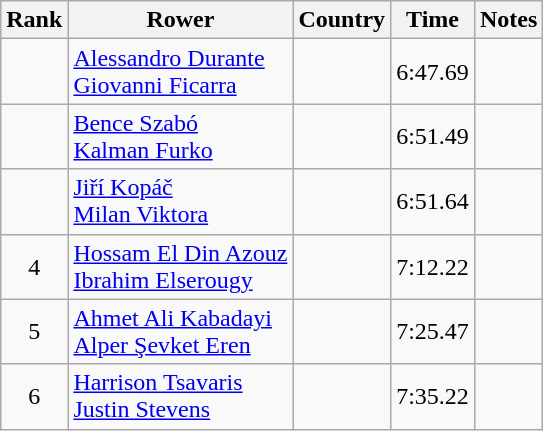<table class="wikitable" style="text-align:center">
<tr>
<th>Rank</th>
<th>Rower</th>
<th>Country</th>
<th>Time</th>
<th>Notes</th>
</tr>
<tr>
<td></td>
<td align="left"><a href='#'>Alessandro Durante</a><br><a href='#'>Giovanni Ficarra</a></td>
<td align="left"></td>
<td>6:47.69</td>
<td></td>
</tr>
<tr>
<td></td>
<td align="left"><a href='#'>Bence Szabó</a><br><a href='#'>Kalman Furko</a></td>
<td align="left"></td>
<td>6:51.49</td>
<td></td>
</tr>
<tr>
<td></td>
<td align="left"><a href='#'>Jiří Kopáč</a><br><a href='#'>Milan Viktora</a></td>
<td align="left"></td>
<td>6:51.64</td>
<td></td>
</tr>
<tr>
<td>4</td>
<td align="left"><a href='#'>Hossam El Din Azouz</a><br><a href='#'>Ibrahim Elserougy</a></td>
<td align="left"></td>
<td>7:12.22</td>
<td></td>
</tr>
<tr>
<td>5</td>
<td align="left"><a href='#'>Ahmet Ali Kabadayi</a><br><a href='#'>Alper Şevket Eren</a></td>
<td align="left"></td>
<td>7:25.47</td>
<td></td>
</tr>
<tr>
<td>6</td>
<td align="left"><a href='#'>Harrison Tsavaris</a><br><a href='#'>Justin Stevens</a></td>
<td align="left"></td>
<td>7:35.22</td>
<td></td>
</tr>
</table>
